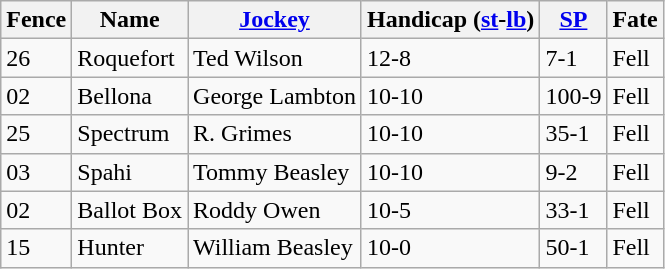<table class="wikitable sortable">
<tr>
<th>Fence</th>
<th>Name</th>
<th><a href='#'>Jockey</a></th>
<th>Handicap (<a href='#'>st</a>-<a href='#'>lb</a>)</th>
<th><a href='#'>SP</a></th>
<th>Fate</th>
</tr>
<tr>
<td>26</td>
<td>Roquefort</td>
<td>Ted Wilson</td>
<td>12-8</td>
<td>7-1</td>
<td>Fell</td>
</tr>
<tr>
<td>02</td>
<td>Bellona</td>
<td>George Lambton</td>
<td>10-10</td>
<td>100-9</td>
<td>Fell</td>
</tr>
<tr>
<td>25</td>
<td>Spectrum</td>
<td>R. Grimes</td>
<td>10-10</td>
<td>35-1</td>
<td>Fell</td>
</tr>
<tr>
<td>03</td>
<td>Spahi</td>
<td>Tommy Beasley</td>
<td>10-10</td>
<td>9-2</td>
<td>Fell</td>
</tr>
<tr>
<td>02</td>
<td>Ballot Box</td>
<td>Roddy Owen</td>
<td>10-5</td>
<td>33-1</td>
<td>Fell</td>
</tr>
<tr>
<td>15</td>
<td>Hunter</td>
<td>William Beasley</td>
<td>10-0</td>
<td>50-1</td>
<td>Fell</td>
</tr>
</table>
